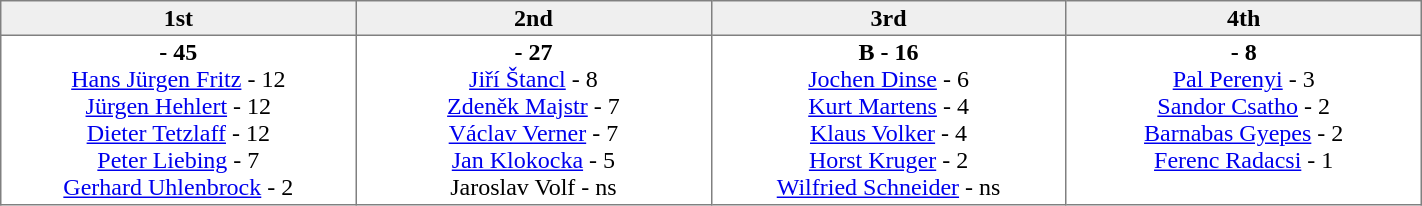<table border=1 cellpadding=2 cellspacing=0 width=75% style="border-collapse:collapse">
<tr align=center style="background:#efefef;">
<th width=20% >1st</th>
<th width=20% >2nd</th>
<th width=20% >3rd</th>
<th width=20%>4th</th>
</tr>
<tr align=center>
<td valign=top ><strong> - 45</strong><br><a href='#'>Hans Jürgen Fritz</a> - 12<br><a href='#'>Jürgen Hehlert</a> - 12<br><a href='#'>Dieter Tetzlaff</a> - 12<br><a href='#'>Peter Liebing</a> - 7<br><a href='#'>Gerhard Uhlenbrock</a> - 2</td>
<td valign=top ><strong> - 27</strong><br><a href='#'>Jiří Štancl</a> - 8<br><a href='#'>Zdeněk Majstr</a> - 7<br><a href='#'>Václav Verner</a> - 7<br><a href='#'>Jan Klokocka</a> - 5<br>Jaroslav Volf - ns</td>
<td valign=top ><strong> B - 16</strong><br><a href='#'>Jochen Dinse</a> - 6<br><a href='#'>Kurt Martens</a> - 4<br><a href='#'>Klaus Volker</a> - 4<br><a href='#'>Horst Kruger</a> - 2<br><a href='#'>Wilfried Schneider</a> - ns</td>
<td valign=top><strong> - 8</strong><br><a href='#'>Pal Perenyi</a> - 3<br><a href='#'>Sandor Csatho</a> - 2<br><a href='#'>Barnabas Gyepes</a> - 2<br><a href='#'>Ferenc Radacsi</a>	- 1</td>
</tr>
</table>
